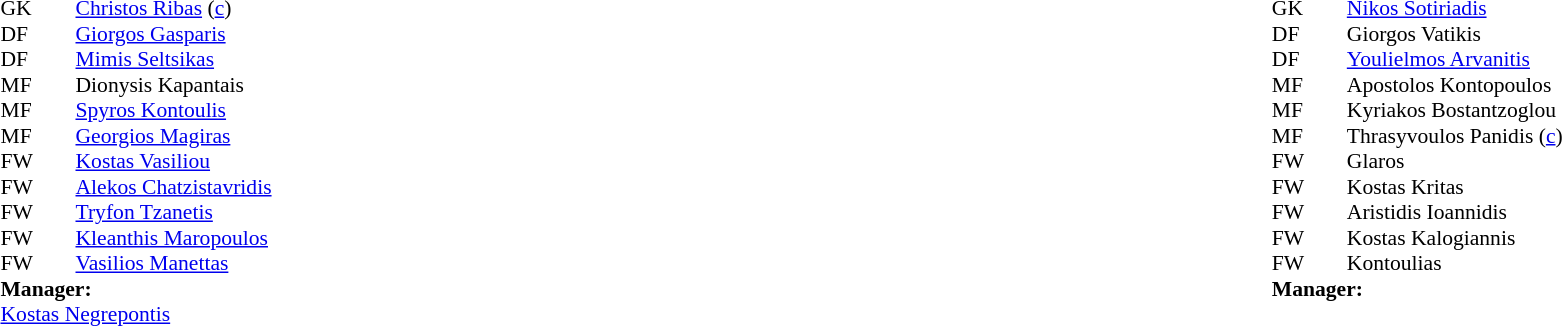<table width="100%">
<tr>
<td valign="top" width="50%"><br><table style="font-size: 90%" cellspacing="0" cellpadding="0">
<tr>
<th width="25"></th>
<th width="25"></th>
</tr>
<tr>
<td>GK</td>
<td></td>
<td> <a href='#'>Christos Ribas</a> (<a href='#'>c</a>)</td>
</tr>
<tr>
<td>DF</td>
<td></td>
<td> <a href='#'>Giorgos Gasparis</a></td>
</tr>
<tr>
<td>DF</td>
<td></td>
<td> <a href='#'>Mimis Seltsikas</a></td>
</tr>
<tr>
<td>MF</td>
<td></td>
<td> Dionysis Kapantais</td>
</tr>
<tr>
<td>MF</td>
<td></td>
<td> <a href='#'>Spyros Kontoulis</a></td>
</tr>
<tr>
<td>MF</td>
<td></td>
<td> <a href='#'>Georgios Magiras</a></td>
</tr>
<tr>
<td>FW</td>
<td></td>
<td> <a href='#'>Kostas Vasiliou</a></td>
</tr>
<tr>
<td>FW</td>
<td></td>
<td> <a href='#'>Alekos Chatzistavridis</a></td>
</tr>
<tr>
<td>FW</td>
<td></td>
<td> <a href='#'>Tryfon Tzanetis</a></td>
</tr>
<tr>
<td>FW</td>
<td></td>
<td> <a href='#'>Kleanthis Maropoulos</a></td>
</tr>
<tr>
<td>FW</td>
<td></td>
<td> <a href='#'>Vasilios Manettas</a></td>
</tr>
<tr>
<td colspan=4><strong>Manager:</strong></td>
</tr>
<tr>
<td colspan="4"> <a href='#'>Kostas Negrepontis</a></td>
</tr>
</table>
</td>
<td valign="top" width="50%"><br><table style="font-size: 90%" cellspacing="0" cellpadding="0" align="center">
<tr>
<th width="25"></th>
<th width="25"></th>
</tr>
<tr>
<td>GK</td>
<td></td>
<td> <a href='#'>Nikos Sotiriadis</a></td>
</tr>
<tr>
<td>DF</td>
<td></td>
<td> Giorgos Vatikis</td>
</tr>
<tr>
<td>DF</td>
<td></td>
<td> <a href='#'>Youlielmos Arvanitis</a></td>
</tr>
<tr>
<td>MF</td>
<td></td>
<td> Apostolos Kontopoulos</td>
</tr>
<tr>
<td>MF</td>
<td></td>
<td> Kyriakos Bostantzoglou</td>
</tr>
<tr>
<td>MF</td>
<td></td>
<td> Thrasyvoulos Panidis (<a href='#'>c</a>)</td>
</tr>
<tr>
<td>FW</td>
<td></td>
<td> Glaros</td>
</tr>
<tr>
<td>FW</td>
<td></td>
<td> Kostas Kritas</td>
</tr>
<tr>
<td>FW</td>
<td></td>
<td> Aristidis Ioannidis</td>
</tr>
<tr>
<td>FW</td>
<td></td>
<td> Kostas Kalogiannis</td>
</tr>
<tr>
<td>FW</td>
<td></td>
<td> Kontoulias</td>
</tr>
<tr>
<td colspan=4><strong>Manager:</strong></td>
</tr>
<tr>
<td colspan="4"></td>
</tr>
</table>
</td>
</tr>
</table>
